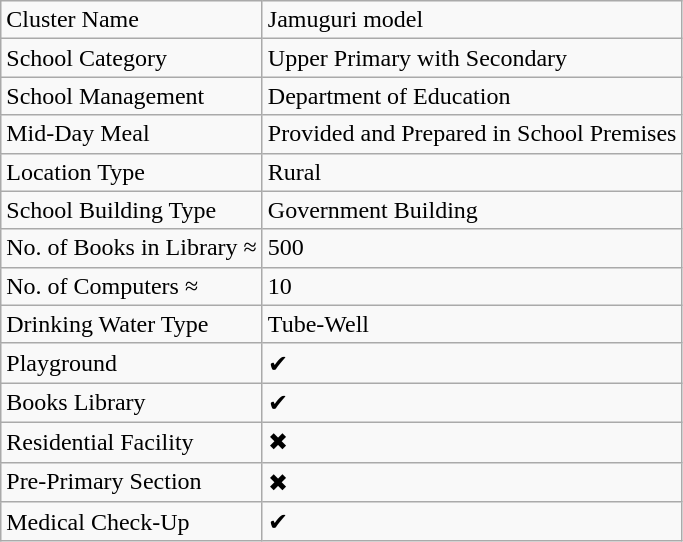<table class="wikitable">
<tr>
<td>Cluster Name</td>
<td>Jamuguri model</td>
</tr>
<tr>
<td>School Category</td>
<td>Upper Primary with Secondary</td>
</tr>
<tr>
<td>School Management</td>
<td>Department of Education</td>
</tr>
<tr>
<td>Mid-Day Meal</td>
<td>Provided and Prepared in School Premises</td>
</tr>
<tr>
<td>Location Type</td>
<td>Rural</td>
</tr>
<tr>
<td>School Building Type</td>
<td>Government Building</td>
</tr>
<tr>
<td>No. of Books in Library ≈</td>
<td>500</td>
</tr>
<tr>
<td>No. of Computers ≈</td>
<td>10</td>
</tr>
<tr>
<td>Drinking Water Type</td>
<td>Tube-Well</td>
</tr>
<tr>
<td>Playground</td>
<td>✔</td>
</tr>
<tr>
<td>Books Library</td>
<td>✔</td>
</tr>
<tr>
<td>Residential Facility</td>
<td>✖</td>
</tr>
<tr>
<td>Pre-Primary Section</td>
<td>✖</td>
</tr>
<tr>
<td>Medical Check-Up</td>
<td>✔</td>
</tr>
</table>
